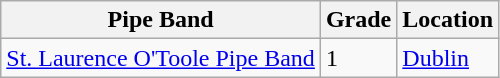<table class="wikitable sortable">
<tr>
<th>Pipe Band</th>
<th>Grade</th>
<th>Location</th>
</tr>
<tr>
<td><a href='#'>St. Laurence O'Toole Pipe Band</a></td>
<td>1</td>
<td><a href='#'>Dublin</a></td>
</tr>
</table>
